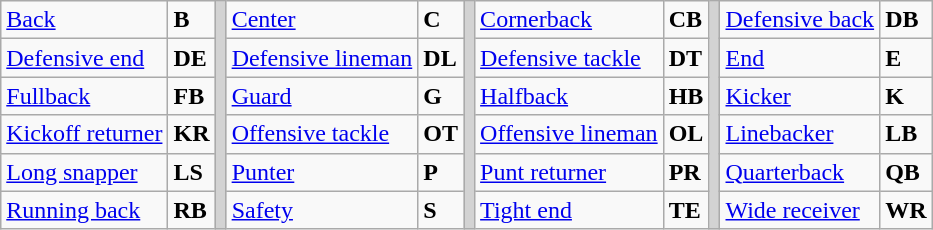<table class="wikitable">
<tr>
<td><a href='#'>Back</a></td>
<td><strong>B</strong></td>
<td rowSpan="6" style="background-color:lightgrey;"></td>
<td><a href='#'>Center</a></td>
<td><strong>C</strong></td>
<td rowSpan="6" style="background-color:lightgrey;"></td>
<td><a href='#'>Cornerback</a></td>
<td><strong>CB</strong></td>
<td rowSpan="6" style="background-color:lightgrey;"></td>
<td><a href='#'>Defensive back</a></td>
<td><strong>DB</strong></td>
</tr>
<tr>
<td><a href='#'>Defensive end</a></td>
<td><strong>DE</strong></td>
<td><a href='#'>Defensive lineman</a></td>
<td><strong>DL</strong></td>
<td><a href='#'>Defensive tackle</a></td>
<td><strong>DT</strong></td>
<td><a href='#'>End</a></td>
<td><strong>E</strong></td>
</tr>
<tr>
<td><a href='#'>Fullback</a></td>
<td><strong>FB</strong></td>
<td><a href='#'>Guard</a></td>
<td><strong>G</strong></td>
<td><a href='#'>Halfback</a></td>
<td><strong>HB</strong></td>
<td><a href='#'>Kicker</a></td>
<td><strong>K</strong></td>
</tr>
<tr>
<td><a href='#'>Kickoff returner</a></td>
<td><strong>KR</strong></td>
<td><a href='#'>Offensive tackle</a></td>
<td><strong>OT</strong></td>
<td><a href='#'>Offensive lineman</a></td>
<td><strong>OL</strong></td>
<td><a href='#'>Linebacker</a></td>
<td><strong>LB</strong></td>
</tr>
<tr>
<td><a href='#'>Long snapper</a></td>
<td><strong>LS</strong></td>
<td><a href='#'>Punter</a></td>
<td><strong>P</strong></td>
<td><a href='#'>Punt returner</a></td>
<td><strong>PR</strong></td>
<td><a href='#'>Quarterback</a></td>
<td><strong>QB</strong></td>
</tr>
<tr>
<td><a href='#'>Running back</a></td>
<td><strong>RB</strong></td>
<td><a href='#'>Safety</a></td>
<td><strong>S</strong></td>
<td><a href='#'>Tight end</a></td>
<td><strong>TE</strong></td>
<td><a href='#'>Wide receiver</a></td>
<td><strong>WR</strong></td>
</tr>
</table>
